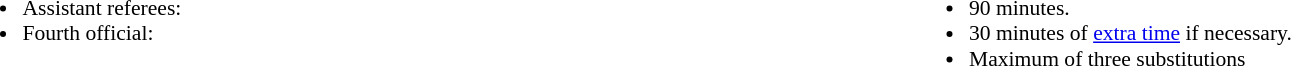<table style="width:100%; font-size:90%">
<tr>
<td style="width:50%; vertical-align:top"><br><ul><li>Assistant referees:</li><li>Fourth official:</li></ul></td>
<td style="width:50%; vertical-align:top"><br><ul><li>90 minutes.</li><li>30 minutes of <a href='#'>extra time</a> if necessary.</li><li>Maximum of three substitutions</li></ul></td>
</tr>
</table>
